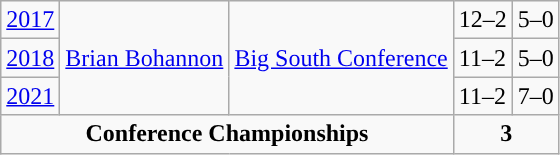<table class="wikitable">
<tr>
<td><a href='#'>2017</a></td>
<td rowspan="3"><a href='#'>Brian Bohannon</a></td>
<td rowspan="3"><a href='#'>Big South Conference</a></td>
<td>12–2</td>
<td>5–0</td>
</tr>
<tr>
<td><a href='#'>2018</a></td>
<td>11–2</td>
<td>5–0</td>
</tr>
<tr>
<td><a href='#'>2021</a></td>
<td>11–2</td>
<td>7–0</td>
</tr>
<tr align="center">
<td colspan=3><strong>Conference Championships</strong></td>
<td colspan=3><strong>3</strong></td>
</tr>
</table>
